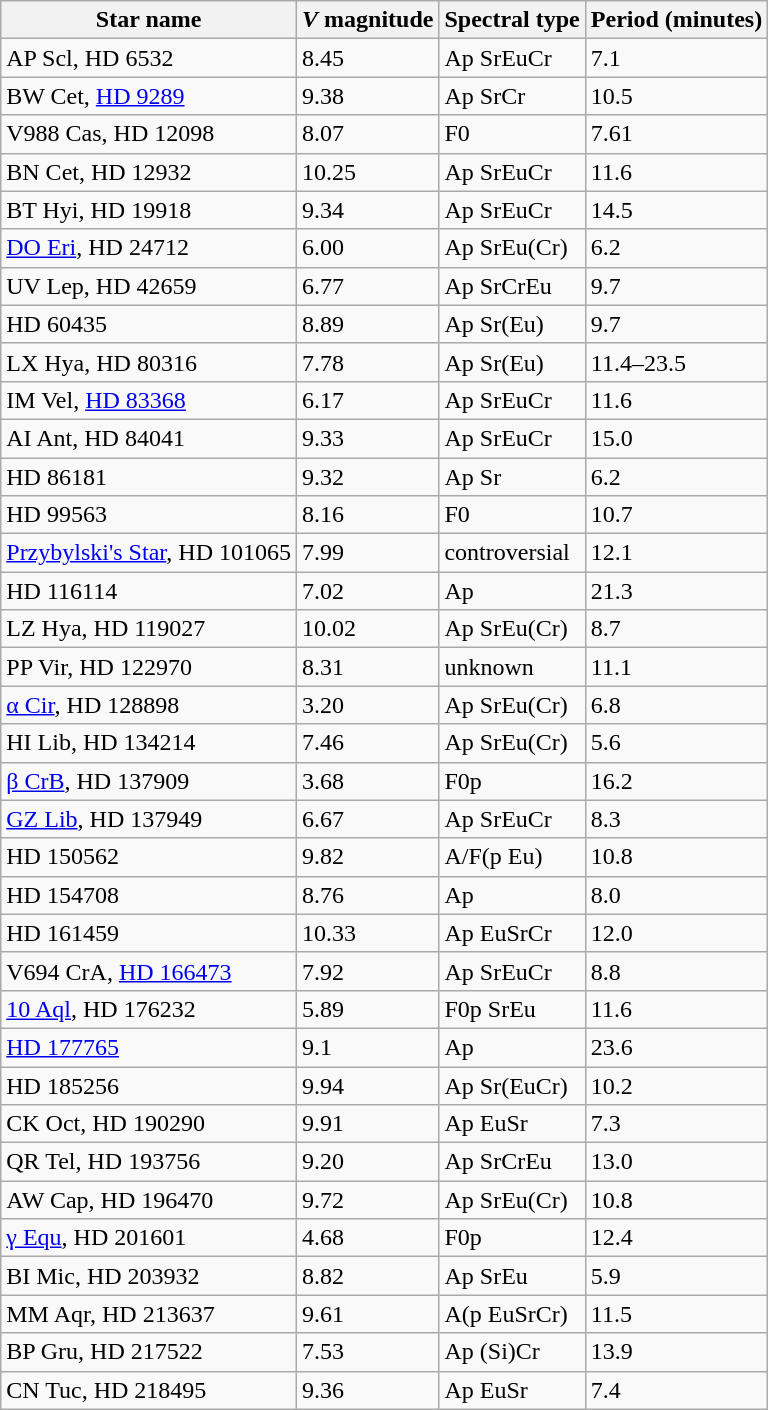<table class="wikitable sortable">
<tr>
<th>Star name</th>
<th><em>V</em> magnitude</th>
<th>Spectral type</th>
<th>Period (minutes)</th>
</tr>
<tr>
<td>AP Scl, HD 6532</td>
<td>8.45</td>
<td>Ap SrEuCr</td>
<td>7.1</td>
</tr>
<tr>
<td>BW Cet, <a href='#'>HD 9289</a></td>
<td>9.38</td>
<td>Ap SrCr</td>
<td>10.5</td>
</tr>
<tr>
<td>V988 Cas, HD 12098</td>
<td>8.07</td>
<td>F0</td>
<td>7.61</td>
</tr>
<tr>
<td>BN Cet, HD 12932</td>
<td>10.25</td>
<td>Ap SrEuCr</td>
<td>11.6</td>
</tr>
<tr>
<td>BT Hyi, HD 19918</td>
<td>9.34</td>
<td>Ap SrEuCr</td>
<td>14.5</td>
</tr>
<tr>
<td><a href='#'>DO Eri</a>, HD 24712</td>
<td>6.00</td>
<td>Ap SrEu(Cr)</td>
<td>6.2</td>
</tr>
<tr>
<td>UV Lep, HD 42659</td>
<td>6.77</td>
<td>Ap SrCrEu</td>
<td>9.7</td>
</tr>
<tr>
<td>HD 60435</td>
<td>8.89</td>
<td>Ap Sr(Eu)</td>
<td>9.7</td>
</tr>
<tr>
<td>LX Hya, HD 80316</td>
<td>7.78</td>
<td>Ap Sr(Eu)</td>
<td>11.4–23.5</td>
</tr>
<tr>
<td>IM Vel, <a href='#'>HD 83368</a></td>
<td>6.17</td>
<td>Ap SrEuCr</td>
<td>11.6</td>
</tr>
<tr>
<td>AI Ant, HD 84041</td>
<td>9.33</td>
<td>Ap SrEuCr</td>
<td>15.0</td>
</tr>
<tr>
<td>HD 86181</td>
<td>9.32</td>
<td>Ap Sr</td>
<td>6.2</td>
</tr>
<tr>
<td>HD 99563</td>
<td>8.16</td>
<td>F0</td>
<td>10.7</td>
</tr>
<tr>
<td><a href='#'>Przybylski's Star</a>, HD 101065</td>
<td>7.99</td>
<td>controversial</td>
<td>12.1</td>
</tr>
<tr>
<td>HD 116114</td>
<td>7.02</td>
<td>Ap</td>
<td>21.3</td>
</tr>
<tr>
<td>LZ Hya, HD 119027</td>
<td>10.02</td>
<td>Ap SrEu(Cr)</td>
<td>8.7</td>
</tr>
<tr>
<td>PP Vir, HD 122970</td>
<td>8.31</td>
<td>unknown</td>
<td>11.1</td>
</tr>
<tr>
<td><a href='#'>α Cir</a>, HD 128898</td>
<td>3.20</td>
<td>Ap SrEu(Cr)</td>
<td>6.8</td>
</tr>
<tr>
<td>HI Lib, HD 134214</td>
<td>7.46</td>
<td>Ap SrEu(Cr)</td>
<td>5.6</td>
</tr>
<tr>
<td><a href='#'>β CrB</a>, HD 137909</td>
<td>3.68</td>
<td>F0p</td>
<td>16.2</td>
</tr>
<tr>
<td><a href='#'>GZ Lib</a>, HD 137949</td>
<td>6.67</td>
<td>Ap SrEuCr</td>
<td>8.3</td>
</tr>
<tr>
<td>HD 150562</td>
<td>9.82</td>
<td>A/F(p Eu)</td>
<td>10.8</td>
</tr>
<tr>
<td>HD 154708</td>
<td>8.76</td>
<td>Ap</td>
<td>8.0</td>
</tr>
<tr>
<td>HD 161459</td>
<td>10.33</td>
<td>Ap EuSrCr</td>
<td>12.0</td>
</tr>
<tr>
<td>V694 CrA, <a href='#'>HD 166473</a></td>
<td>7.92</td>
<td>Ap SrEuCr</td>
<td>8.8</td>
</tr>
<tr>
<td><a href='#'>10 Aql</a>, HD 176232</td>
<td>5.89</td>
<td>F0p SrEu</td>
<td>11.6</td>
</tr>
<tr>
<td><a href='#'>HD 177765</a></td>
<td>9.1</td>
<td>Ap</td>
<td>23.6</td>
</tr>
<tr>
<td>HD 185256</td>
<td>9.94</td>
<td>Ap Sr(EuCr)</td>
<td>10.2</td>
</tr>
<tr>
<td>CK Oct, HD 190290</td>
<td>9.91</td>
<td>Ap EuSr</td>
<td>7.3</td>
</tr>
<tr>
<td>QR Tel, HD 193756</td>
<td>9.20</td>
<td>Ap SrCrEu</td>
<td>13.0</td>
</tr>
<tr>
<td>AW Cap, HD 196470</td>
<td>9.72</td>
<td>Ap SrEu(Cr)</td>
<td>10.8</td>
</tr>
<tr>
<td><a href='#'>γ Equ</a>, HD 201601</td>
<td>4.68</td>
<td>F0p</td>
<td>12.4</td>
</tr>
<tr>
<td>BI Mic, HD 203932</td>
<td>8.82</td>
<td>Ap SrEu</td>
<td>5.9</td>
</tr>
<tr>
<td>MM Aqr, HD 213637</td>
<td>9.61</td>
<td>A(p EuSrCr)</td>
<td>11.5</td>
</tr>
<tr>
<td>BP Gru, HD 217522</td>
<td>7.53</td>
<td>Ap (Si)Cr</td>
<td>13.9</td>
</tr>
<tr>
<td>CN Tuc, HD 218495</td>
<td>9.36</td>
<td>Ap EuSr</td>
<td>7.4</td>
</tr>
</table>
